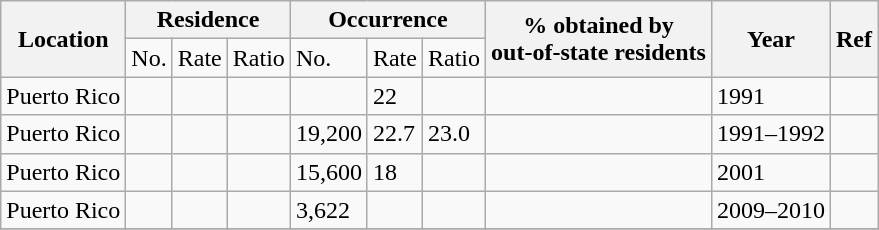<table class="wikitable">
<tr>
<th rowspan="2">Location</th>
<th colspan="3">Residence</th>
<th colspan="3">Occurrence</th>
<th rowspan="2">% obtained by<br>out-of-state residents</th>
<th rowspan="2">Year</th>
<th rowspan="2">Ref</th>
</tr>
<tr>
<td>No.</td>
<td>Rate</td>
<td>Ratio</td>
<td>No.</td>
<td>Rate</td>
<td>Ratio</td>
</tr>
<tr>
<td>Puerto Rico</td>
<td></td>
<td></td>
<td></td>
<td></td>
<td>22</td>
<td></td>
<td></td>
<td>1991</td>
<td></td>
</tr>
<tr>
<td>Puerto Rico</td>
<td></td>
<td></td>
<td></td>
<td>19,200</td>
<td>22.7</td>
<td>23.0</td>
<td></td>
<td>1991–1992</td>
<td></td>
</tr>
<tr>
<td>Puerto Rico</td>
<td></td>
<td></td>
<td></td>
<td>15,600</td>
<td>18</td>
<td></td>
<td></td>
<td>2001</td>
<td></td>
</tr>
<tr>
<td>Puerto Rico</td>
<td></td>
<td></td>
<td></td>
<td>3,622</td>
<td></td>
<td></td>
<td></td>
<td>2009–2010</td>
<td></td>
</tr>
<tr>
</tr>
</table>
